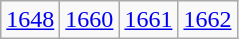<table class="wikitable">
<tr>
<td><a href='#'>1648</a></td>
<td><a href='#'>1660</a></td>
<td><a href='#'>1661</a></td>
<td><a href='#'>1662</a></td>
</tr>
</table>
